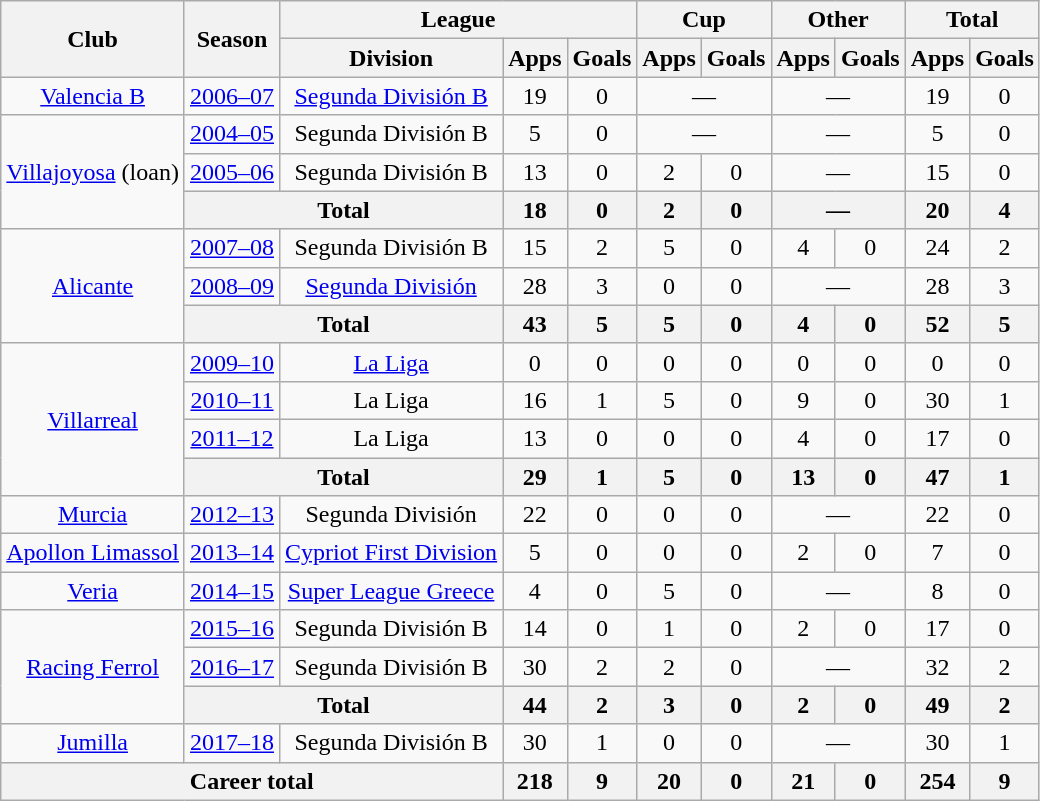<table class="wikitable" style="text-align: center;">
<tr>
<th rowspan="2">Club</th>
<th rowspan="2">Season</th>
<th colspan="3">League</th>
<th colspan="2">Cup</th>
<th colspan="2">Other</th>
<th colspan="2">Total</th>
</tr>
<tr>
<th>Division</th>
<th>Apps</th>
<th>Goals</th>
<th>Apps</th>
<th>Goals</th>
<th>Apps</th>
<th>Goals</th>
<th>Apps</th>
<th>Goals</th>
</tr>
<tr>
<td rowspan="1"><a href='#'>Valencia B</a></td>
<td><a href='#'>2006–07</a></td>
<td><a href='#'>Segunda División B</a></td>
<td>19</td>
<td>0</td>
<td colspan="2">—</td>
<td colspan="2">—</td>
<td>19</td>
<td>0</td>
</tr>
<tr>
<td rowspan="3"><a href='#'>Villajoyosa</a> (loan)</td>
<td><a href='#'>2004–05</a></td>
<td>Segunda División B</td>
<td>5</td>
<td>0</td>
<td colspan="2">—</td>
<td colspan="2">—</td>
<td>5</td>
<td>0</td>
</tr>
<tr>
<td><a href='#'>2005–06</a></td>
<td>Segunda División B</td>
<td>13</td>
<td>0</td>
<td>2</td>
<td>0</td>
<td colspan="2">—</td>
<td>15</td>
<td>0</td>
</tr>
<tr>
<th colspan="2">Total</th>
<th>18</th>
<th>0</th>
<th>2</th>
<th>0</th>
<th colspan="2">—</th>
<th>20</th>
<th>4</th>
</tr>
<tr>
<td rowspan="3"><a href='#'>Alicante</a></td>
<td><a href='#'>2007–08</a></td>
<td>Segunda División B</td>
<td>15</td>
<td>2</td>
<td>5</td>
<td>0</td>
<td>4</td>
<td>0</td>
<td>24</td>
<td>2</td>
</tr>
<tr>
<td><a href='#'>2008–09</a></td>
<td><a href='#'>Segunda División</a></td>
<td>28</td>
<td>3</td>
<td>0</td>
<td>0</td>
<td colspan="2">—</td>
<td>28</td>
<td>3</td>
</tr>
<tr>
<th colspan="2">Total</th>
<th>43</th>
<th>5</th>
<th>5</th>
<th>0</th>
<th>4</th>
<th>0</th>
<th>52</th>
<th>5</th>
</tr>
<tr>
<td rowspan="4"><a href='#'>Villarreal</a></td>
<td><a href='#'>2009–10</a></td>
<td><a href='#'>La Liga</a></td>
<td>0</td>
<td>0</td>
<td>0</td>
<td>0</td>
<td>0</td>
<td>0</td>
<td>0</td>
<td>0</td>
</tr>
<tr>
<td><a href='#'>2010–11</a></td>
<td>La Liga</td>
<td>16</td>
<td>1</td>
<td>5</td>
<td>0</td>
<td>9</td>
<td>0</td>
<td>30</td>
<td>1</td>
</tr>
<tr>
<td><a href='#'>2011–12</a></td>
<td>La Liga</td>
<td>13</td>
<td>0</td>
<td>0</td>
<td>0</td>
<td>4</td>
<td>0</td>
<td>17</td>
<td>0</td>
</tr>
<tr>
<th colspan="2">Total</th>
<th>29</th>
<th>1</th>
<th>5</th>
<th>0</th>
<th>13</th>
<th>0</th>
<th>47</th>
<th>1</th>
</tr>
<tr>
<td rowspan="1"><a href='#'>Murcia</a></td>
<td><a href='#'>2012–13</a></td>
<td>Segunda División</td>
<td>22</td>
<td>0</td>
<td>0</td>
<td>0</td>
<td colspan="2">—</td>
<td>22</td>
<td>0</td>
</tr>
<tr>
<td rowspan="1"><a href='#'>Apollon Limassol</a></td>
<td><a href='#'>2013–14</a></td>
<td><a href='#'>Cypriot First Division</a></td>
<td>5</td>
<td>0</td>
<td>0</td>
<td>0</td>
<td>2</td>
<td>0</td>
<td>7</td>
<td>0</td>
</tr>
<tr>
<td rowspan="1"><a href='#'>Veria</a></td>
<td><a href='#'>2014–15</a></td>
<td><a href='#'>Super League Greece</a></td>
<td>4</td>
<td>0</td>
<td>5</td>
<td>0</td>
<td colspan="2">—</td>
<td>8</td>
<td>0</td>
</tr>
<tr>
<td rowspan="3"><a href='#'>Racing Ferrol</a></td>
<td><a href='#'>2015–16</a></td>
<td>Segunda División B</td>
<td>14</td>
<td>0</td>
<td>1</td>
<td>0</td>
<td>2</td>
<td>0</td>
<td>17</td>
<td>0</td>
</tr>
<tr>
<td><a href='#'>2016–17</a></td>
<td>Segunda División B</td>
<td>30</td>
<td>2</td>
<td>2</td>
<td>0</td>
<td colspan="2">—</td>
<td>32</td>
<td>2</td>
</tr>
<tr>
<th colspan="2">Total</th>
<th>44</th>
<th>2</th>
<th>3</th>
<th>0</th>
<th>2</th>
<th>0</th>
<th>49</th>
<th>2</th>
</tr>
<tr>
<td><a href='#'>Jumilla</a></td>
<td><a href='#'>2017–18</a></td>
<td>Segunda División B</td>
<td>30</td>
<td>1</td>
<td>0</td>
<td>0</td>
<td colspan="2">—</td>
<td>30</td>
<td>1</td>
</tr>
<tr>
<th colspan="3">Career total</th>
<th>218</th>
<th>9</th>
<th>20</th>
<th>0</th>
<th>21</th>
<th>0</th>
<th>254</th>
<th>9</th>
</tr>
</table>
